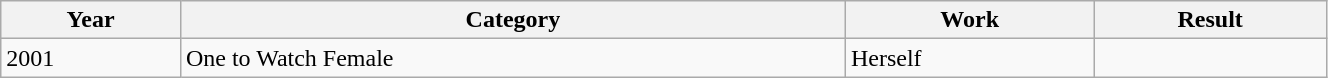<table class="wikitable" width=70%>
<tr>
<th scope="col">Year</th>
<th scope="col">Category</th>
<th scope="col">Work</th>
<th scope="col">Result</th>
</tr>
<tr>
<td>2001</td>
<td>One to Watch Female</td>
<td>Herself</td>
<td></td>
</tr>
</table>
